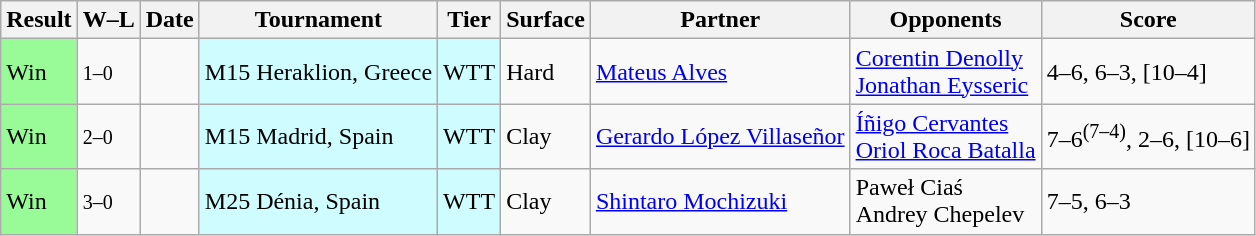<table class="sortable wikitable">
<tr>
<th>Result</th>
<th class="unsortable">W–L</th>
<th>Date</th>
<th>Tournament</th>
<th>Tier</th>
<th>Surface</th>
<th>Partner</th>
<th>Opponents</th>
<th class="unsortable">Score</th>
</tr>
<tr>
<td bgcolor=98FB98>Win</td>
<td><small>1–0</small></td>
<td></td>
<td style="background:#cffcff;">M15 Heraklion, Greece</td>
<td style="background:#cffcff;">WTT</td>
<td>Hard</td>
<td> <a href='#'>Mateus Alves</a></td>
<td> <a href='#'>Corentin Denolly</a><br> <a href='#'>Jonathan Eysseric</a></td>
<td>4–6, 6–3, [10–4]</td>
</tr>
<tr>
<td bgcolor=98FB98>Win</td>
<td><small>2–0</small></td>
<td></td>
<td style="background:#cffcff;">M15 Madrid, Spain</td>
<td style="background:#cffcff;">WTT</td>
<td>Clay</td>
<td> <a href='#'>Gerardo López Villaseñor</a></td>
<td> <a href='#'>Íñigo Cervantes</a><br> <a href='#'>Oriol Roca Batalla</a></td>
<td>7–6<sup>(7–4)</sup>, 2–6, [10–6]</td>
</tr>
<tr>
<td bgcolor=98FB98>Win</td>
<td><small>3–0</small></td>
<td></td>
<td style="background:#cffcff;">M25 Dénia, Spain</td>
<td style="background:#cffcff;">WTT</td>
<td>Clay</td>
<td> <a href='#'>Shintaro Mochizuki</a></td>
<td> Paweł Ciaś<br> Andrey Chepelev</td>
<td>7–5, 6–3</td>
</tr>
</table>
